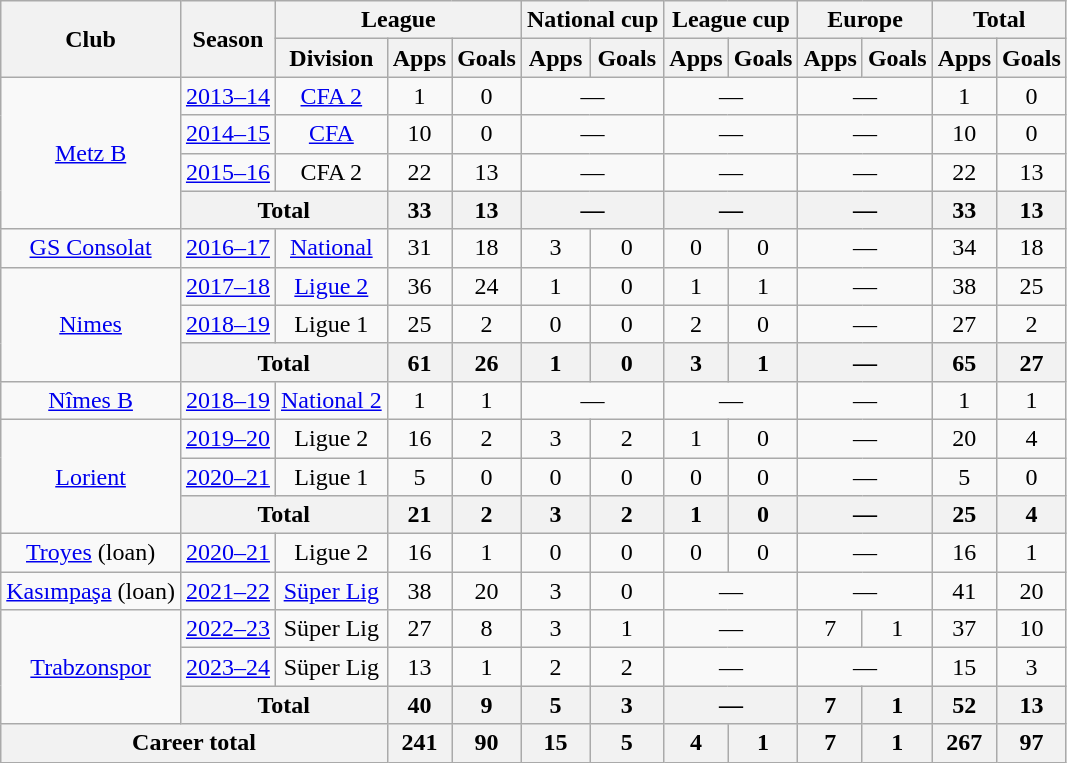<table class="wikitable" style="text-align:center">
<tr>
<th rowspan="2">Club</th>
<th rowspan="2">Season</th>
<th colspan="3">League</th>
<th colspan="2">National cup</th>
<th colspan="2">League cup</th>
<th colspan="2">Europe</th>
<th colspan="2">Total</th>
</tr>
<tr>
<th>Division</th>
<th>Apps</th>
<th>Goals</th>
<th>Apps</th>
<th>Goals</th>
<th>Apps</th>
<th>Goals</th>
<th>Apps</th>
<th>Goals</th>
<th>Apps</th>
<th>Goals</th>
</tr>
<tr>
<td rowspan="4"><a href='#'>Metz B</a></td>
<td><a href='#'>2013–14</a></td>
<td><a href='#'>CFA 2</a></td>
<td>1</td>
<td>0</td>
<td colspan="2">—</td>
<td colspan="2">—</td>
<td colspan="2">—</td>
<td>1</td>
<td>0</td>
</tr>
<tr>
<td><a href='#'>2014–15</a></td>
<td><a href='#'>CFA</a></td>
<td>10</td>
<td>0</td>
<td colspan="2">—</td>
<td colspan="2">—</td>
<td colspan="2">—</td>
<td>10</td>
<td>0</td>
</tr>
<tr>
<td><a href='#'>2015–16</a></td>
<td>CFA 2</td>
<td>22</td>
<td>13</td>
<td colspan="2">—</td>
<td colspan="2">—</td>
<td colspan="2">—</td>
<td>22</td>
<td>13</td>
</tr>
<tr>
<th colspan="2">Total</th>
<th>33</th>
<th>13</th>
<th colspan="2">—</th>
<th colspan="2">—</th>
<th colspan="2">—</th>
<th>33</th>
<th>13</th>
</tr>
<tr>
<td><a href='#'>GS Consolat</a></td>
<td><a href='#'>2016–17</a></td>
<td><a href='#'>National</a></td>
<td>31</td>
<td>18</td>
<td>3</td>
<td>0</td>
<td>0</td>
<td>0</td>
<td colspan="2">—</td>
<td>34</td>
<td>18</td>
</tr>
<tr>
<td rowspan="3"><a href='#'>Nimes</a></td>
<td><a href='#'>2017–18</a></td>
<td><a href='#'>Ligue 2</a></td>
<td>36</td>
<td>24</td>
<td>1</td>
<td>0</td>
<td>1</td>
<td>1</td>
<td colspan="2">—</td>
<td>38</td>
<td>25</td>
</tr>
<tr>
<td><a href='#'>2018–19</a></td>
<td>Ligue 1</td>
<td>25</td>
<td>2</td>
<td>0</td>
<td>0</td>
<td>2</td>
<td>0</td>
<td colspan="2">—</td>
<td>27</td>
<td>2</td>
</tr>
<tr>
<th colspan="2">Total</th>
<th>61</th>
<th>26</th>
<th>1</th>
<th>0</th>
<th>3</th>
<th>1</th>
<th colspan="2">—</th>
<th>65</th>
<th>27</th>
</tr>
<tr>
<td><a href='#'>Nîmes B</a></td>
<td><a href='#'>2018–19</a></td>
<td><a href='#'>National 2</a></td>
<td>1</td>
<td>1</td>
<td colspan="2">—</td>
<td colspan="2">—</td>
<td colspan="2">—</td>
<td>1</td>
<td>1</td>
</tr>
<tr>
<td rowspan="3"><a href='#'>Lorient</a></td>
<td><a href='#'>2019–20</a></td>
<td>Ligue 2</td>
<td>16</td>
<td>2</td>
<td>3</td>
<td>2</td>
<td>1</td>
<td>0</td>
<td colspan="2">—</td>
<td>20</td>
<td>4</td>
</tr>
<tr>
<td><a href='#'>2020–21</a></td>
<td>Ligue 1</td>
<td>5</td>
<td>0</td>
<td>0</td>
<td>0</td>
<td>0</td>
<td>0</td>
<td colspan="2">—</td>
<td>5</td>
<td>0</td>
</tr>
<tr>
<th colspan="2">Total</th>
<th>21</th>
<th>2</th>
<th>3</th>
<th>2</th>
<th>1</th>
<th>0</th>
<th colspan="2">—</th>
<th>25</th>
<th>4</th>
</tr>
<tr>
<td><a href='#'>Troyes</a> (loan)</td>
<td><a href='#'>2020–21</a></td>
<td>Ligue 2</td>
<td>16</td>
<td>1</td>
<td>0</td>
<td>0</td>
<td>0</td>
<td>0</td>
<td colspan="2">—</td>
<td>16</td>
<td>1</td>
</tr>
<tr>
<td><a href='#'>Kasımpaşa</a> (loan)</td>
<td><a href='#'>2021–22</a></td>
<td><a href='#'>Süper Lig</a></td>
<td>38</td>
<td>20</td>
<td>3</td>
<td>0</td>
<td colspan="2">—</td>
<td colspan="2">—</td>
<td>41</td>
<td>20</td>
</tr>
<tr>
<td rowspan="3"><a href='#'>Trabzonspor</a></td>
<td><a href='#'>2022–23</a></td>
<td>Süper Lig</td>
<td>27</td>
<td>8</td>
<td>3</td>
<td>1</td>
<td colspan="2">—</td>
<td>7</td>
<td>1</td>
<td>37</td>
<td>10</td>
</tr>
<tr>
<td><a href='#'>2023–24</a></td>
<td>Süper Lig</td>
<td>13</td>
<td>1</td>
<td>2</td>
<td>2</td>
<td colspan="2">—</td>
<td colspan="2">—</td>
<td>15</td>
<td>3</td>
</tr>
<tr>
<th colspan="2">Total</th>
<th>40</th>
<th>9</th>
<th>5</th>
<th>3</th>
<th colspan="2">—</th>
<th>7</th>
<th>1</th>
<th>52</th>
<th>13</th>
</tr>
<tr>
<th colspan="3">Career total</th>
<th>241</th>
<th>90</th>
<th>15</th>
<th>5</th>
<th>4</th>
<th>1</th>
<th>7</th>
<th>1</th>
<th>267</th>
<th>97</th>
</tr>
</table>
